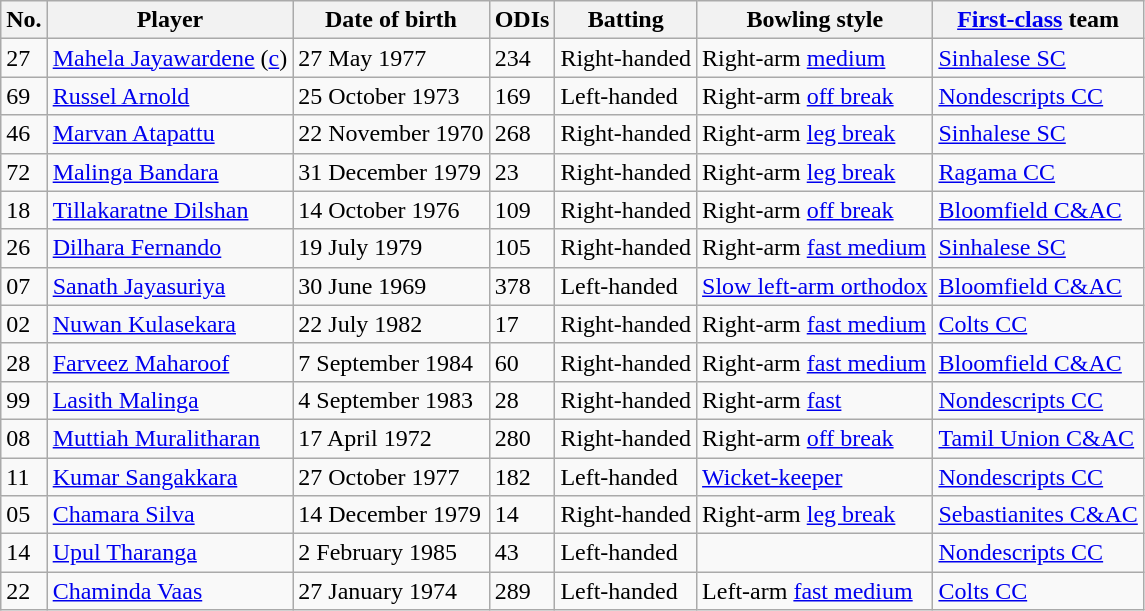<table class="wikitable">
<tr>
<th>No.</th>
<th>Player</th>
<th>Date of birth</th>
<th>ODIs</th>
<th>Batting</th>
<th>Bowling style</th>
<th><a href='#'>First-class</a> team</th>
</tr>
<tr>
<td>27</td>
<td><a href='#'>Mahela Jayawardene</a> (<a href='#'>c</a>)</td>
<td>27 May 1977</td>
<td>234</td>
<td>Right-handed</td>
<td>Right-arm <a href='#'>medium</a></td>
<td><a href='#'>Sinhalese SC</a></td>
</tr>
<tr>
<td>69</td>
<td><a href='#'>Russel Arnold</a></td>
<td>25 October 1973</td>
<td>169</td>
<td>Left-handed</td>
<td>Right-arm <a href='#'>off break</a></td>
<td><a href='#'>Nondescripts CC</a></td>
</tr>
<tr>
<td>46</td>
<td><a href='#'>Marvan Atapattu</a></td>
<td>22 November 1970</td>
<td>268</td>
<td>Right-handed</td>
<td>Right-arm <a href='#'>leg break</a></td>
<td><a href='#'>Sinhalese SC</a></td>
</tr>
<tr>
<td>72</td>
<td><a href='#'>Malinga Bandara</a></td>
<td>31 December 1979</td>
<td>23</td>
<td>Right-handed</td>
<td>Right-arm <a href='#'>leg break</a></td>
<td><a href='#'>Ragama CC</a></td>
</tr>
<tr>
<td>18</td>
<td><a href='#'>Tillakaratne Dilshan</a></td>
<td>14 October 1976</td>
<td>109</td>
<td>Right-handed</td>
<td>Right-arm <a href='#'>off break</a></td>
<td><a href='#'>Bloomfield C&AC</a></td>
</tr>
<tr>
<td>26</td>
<td><a href='#'>Dilhara Fernando</a></td>
<td>19 July 1979</td>
<td>105</td>
<td>Right-handed</td>
<td>Right-arm <a href='#'>fast medium</a></td>
<td><a href='#'>Sinhalese SC</a></td>
</tr>
<tr>
<td>07</td>
<td><a href='#'>Sanath Jayasuriya</a></td>
<td>30 June 1969</td>
<td>378</td>
<td>Left-handed</td>
<td><a href='#'>Slow left-arm orthodox</a></td>
<td><a href='#'>Bloomfield C&AC</a></td>
</tr>
<tr>
<td>02</td>
<td><a href='#'>Nuwan Kulasekara</a></td>
<td>22 July 1982</td>
<td>17</td>
<td>Right-handed</td>
<td>Right-arm <a href='#'>fast medium</a></td>
<td><a href='#'>Colts CC</a></td>
</tr>
<tr>
<td>28</td>
<td><a href='#'>Farveez Maharoof</a></td>
<td>7 September 1984</td>
<td>60</td>
<td>Right-handed</td>
<td>Right-arm <a href='#'>fast medium</a></td>
<td><a href='#'>Bloomfield C&AC</a></td>
</tr>
<tr>
<td>99</td>
<td><a href='#'>Lasith Malinga</a></td>
<td>4 September 1983</td>
<td>28</td>
<td>Right-handed</td>
<td>Right-arm <a href='#'>fast</a></td>
<td><a href='#'>Nondescripts CC</a></td>
</tr>
<tr>
<td>08</td>
<td><a href='#'>Muttiah Muralitharan</a></td>
<td>17 April 1972</td>
<td>280</td>
<td>Right-handed</td>
<td>Right-arm <a href='#'>off break</a></td>
<td><a href='#'>Tamil Union C&AC</a></td>
</tr>
<tr>
<td>11</td>
<td><a href='#'>Kumar Sangakkara</a></td>
<td>27 October 1977</td>
<td>182</td>
<td>Left-handed</td>
<td><a href='#'>Wicket-keeper</a></td>
<td><a href='#'>Nondescripts CC</a></td>
</tr>
<tr>
<td>05</td>
<td><a href='#'>Chamara Silva</a></td>
<td>14 December 1979</td>
<td>14</td>
<td>Right-handed</td>
<td>Right-arm <a href='#'>leg break</a></td>
<td><a href='#'>Sebastianites C&AC</a></td>
</tr>
<tr>
<td>14</td>
<td><a href='#'>Upul Tharanga</a></td>
<td>2 February 1985</td>
<td>43</td>
<td>Left-handed</td>
<td></td>
<td><a href='#'>Nondescripts CC</a></td>
</tr>
<tr>
<td>22</td>
<td><a href='#'>Chaminda Vaas</a></td>
<td>27 January 1974</td>
<td>289</td>
<td>Left-handed</td>
<td>Left-arm <a href='#'>fast medium</a></td>
<td><a href='#'>Colts CC</a></td>
</tr>
</table>
